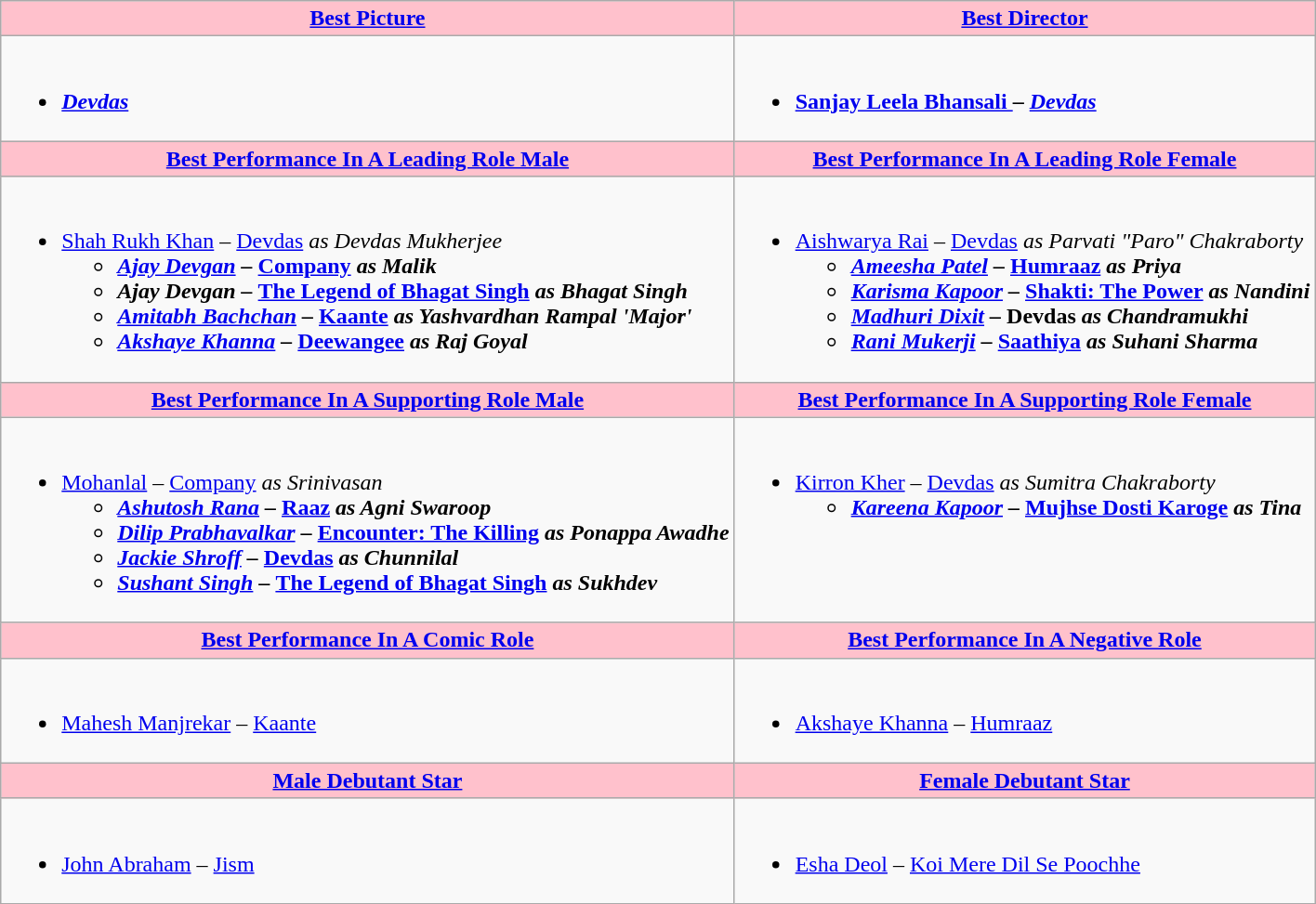<table class=wikitable style="width=150%">
<tr>
<th style="background:#FFC1CC;" ! style="width=50%"><a href='#'>Best Picture</a></th>
<th style="background:#FFC1CC;" ! style="width=50%"><a href='#'>Best Director</a></th>
</tr>
<tr>
<td valign="top"><br><ul><li><strong><em><a href='#'>Devdas</a></em></strong></li></ul></td>
<td valign="top"><br><ul><li><strong><a href='#'>Sanjay Leela Bhansali </a>– <em><a href='#'>Devdas</a><strong><em></li></ul></td>
</tr>
<tr>
<th style="background:#FFC1CC;" ! style="width=50%"><a href='#'>Best Performance In A Leading Role Male</a></th>
<th style="background:#FFC1CC;" ! style="width=50%"><a href='#'>Best Performance In A Leading Role Female</a></th>
</tr>
<tr>
<td valign="top"><br><ul><li></strong><a href='#'>Shah Rukh Khan</a> – </em><a href='#'>Devdas</a><em> as Devdas Mukherjee<strong><ul><li><a href='#'>Ajay Devgan</a> – </em><a href='#'>Company</a><em> as Malik</li><li>Ajay Devgan – </em><a href='#'>The Legend of Bhagat Singh</a><em> as Bhagat Singh</li><li><a href='#'>Amitabh Bachchan</a> – </em><a href='#'>Kaante</a><em> as Yashvardhan Rampal 'Major'</li><li><a href='#'>Akshaye Khanna</a> – </em><a href='#'>Deewangee</a><em> as Raj Goyal</li></ul></li></ul></td>
<td valign="top"><br><ul><li></strong><a href='#'>Aishwarya Rai</a> – </em><a href='#'>Devdas</a><em> as Parvati "Paro" Chakraborty<strong><ul><li><a href='#'>Ameesha Patel</a> – </em><a href='#'>Humraaz</a><em> as Priya</li><li><a href='#'>Karisma Kapoor</a> – </em><a href='#'>Shakti: The Power</a><em> as Nandini</li><li><a href='#'>Madhuri Dixit</a> – </em>Devdas<em> as Chandramukhi</li><li><a href='#'>Rani Mukerji</a> – </em><a href='#'>Saathiya</a><em> as Suhani Sharma</li></ul></li></ul></td>
</tr>
<tr>
<th style="background:#FFC1CC;" ! style="width=50%"><a href='#'>Best Performance In A Supporting Role Male</a></th>
<th style="background:#FFC1CC;" ! style="width=50%"><a href='#'>Best Performance In A Supporting Role Female</a></th>
</tr>
<tr>
<td valign="top"><br><ul><li></strong><a href='#'>Mohanlal</a> – </em><a href='#'>Company</a><em> as Srinivasan<strong><ul><li><a href='#'>Ashutosh Rana</a> – </em><a href='#'>Raaz</a><em> as Agni Swaroop</li><li><a href='#'>Dilip Prabhavalkar</a> – </em><a href='#'>Encounter: The Killing</a><em> as Ponappa Awadhe</li><li><a href='#'>Jackie Shroff</a> – </em><a href='#'>Devdas</a><em> as Chunnilal</li><li><a href='#'>Sushant Singh</a> – </em><a href='#'>The Legend of Bhagat Singh</a><em> as Sukhdev</li></ul></li></ul></td>
<td valign="top"><br><ul><li></strong><a href='#'>Kirron Kher</a> – </em><a href='#'>Devdas</a><em> as Sumitra Chakraborty<strong><ul><li><a href='#'>Kareena Kapoor</a> – </em><a href='#'>Mujhse Dosti Karoge</a><em> as Tina</li></ul></li></ul></td>
</tr>
<tr>
<th style="background:#FFC1CC;" ! style="width=50%"><a href='#'>Best Performance In A Comic Role</a></th>
<th style="background:#FFC1CC;" ! style="width=50%"><a href='#'>Best Performance In A Negative Role</a></th>
</tr>
<tr>
<td valign="top"><br><ul><li></strong><a href='#'>Mahesh Manjrekar</a> – </em><a href='#'>Kaante</a><em> <strong></li></ul></td>
<td valign="top"><br><ul><li></strong><a href='#'>Akshaye Khanna</a> – </em><a href='#'>Humraaz</a><em> <strong></li></ul></td>
</tr>
<tr>
<th style="background:#FFC1CC;" ! style="width=50%"><a href='#'>Male Debutant Star</a></th>
<th style="background:#FFC1CC;" ! style="width=50%"><a href='#'>Female Debutant Star</a></th>
</tr>
<tr>
<td valign="top"><br><ul><li></strong><a href='#'>John Abraham</a> – </em><a href='#'>Jism</a><em> <strong></li></ul></td>
<td valign="top"><br><ul><li></strong><a href='#'>Esha Deol</a> – </em><a href='#'>Koi Mere Dil Se Poochhe</a></em></strong></li></ul></td>
</tr>
</table>
